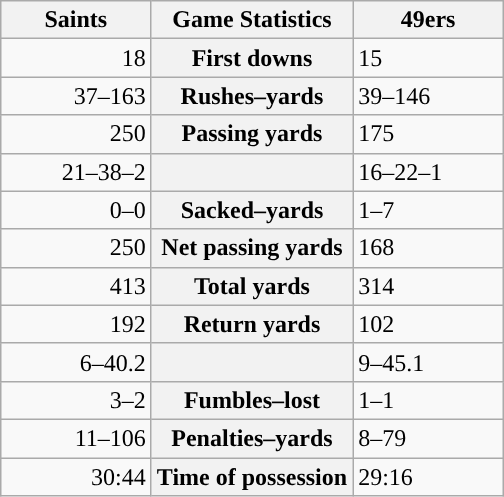<table class="wikitable" style="margin: 1em auto 1em auto">
<tr>
<th style="width:30%;">Saints</th>
<th style="width:40%;">Game Statistics</th>
<th style="width:30%;">49ers</th>
</tr>
<tr>
<td style="text-align:right;">18</td>
<th>First downs</th>
<td>15</td>
</tr>
<tr>
<td style="text-align:right;">37–163</td>
<th>Rushes–yards</th>
<td>39–146</td>
</tr>
<tr>
<td style="text-align:right;">250</td>
<th>Passing yards</th>
<td>175</td>
</tr>
<tr>
<td style="text-align:right;">21–38–2</td>
<th></th>
<td>16–22–1</td>
</tr>
<tr>
<td style="text-align:right;">0–0</td>
<th>Sacked–yards</th>
<td>1–7</td>
</tr>
<tr>
<td style="text-align:right;">250</td>
<th>Net passing yards</th>
<td>168</td>
</tr>
<tr>
<td style="text-align:right;">413</td>
<th>Total yards</th>
<td>314</td>
</tr>
<tr>
<td style="text-align:right;">192</td>
<th>Return yards</th>
<td>102</td>
</tr>
<tr>
<td style="text-align:right;">6–40.2</td>
<th></th>
<td>9–45.1</td>
</tr>
<tr>
<td style="text-align:right;">3–2</td>
<th>Fumbles–lost</th>
<td>1–1</td>
</tr>
<tr>
<td style="text-align:right;">11–106</td>
<th>Penalties–yards</th>
<td>8–79</td>
</tr>
<tr>
<td style="text-align:right;">30:44</td>
<th>Time of possession</th>
<td>29:16</td>
</tr>
</table>
